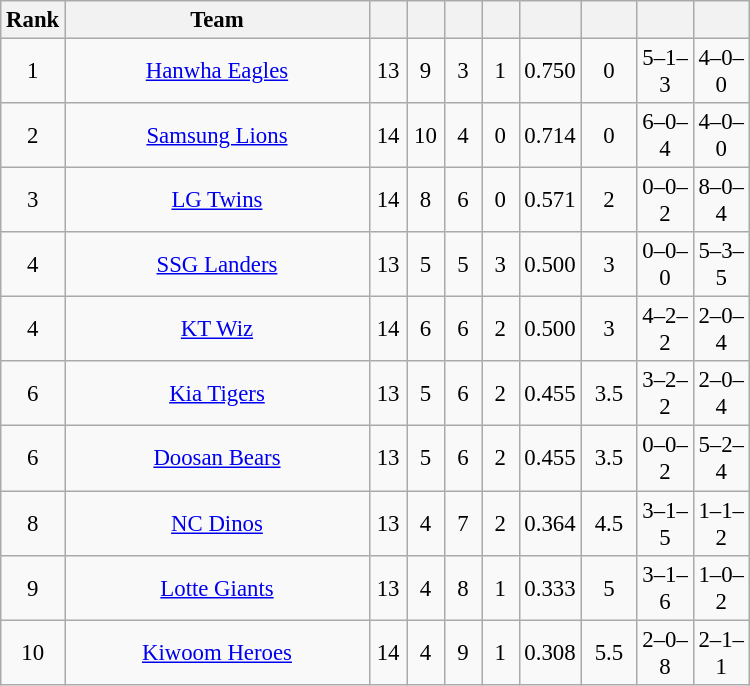<table class="wikitable" width="500px" style="font-size:95%; text-align: center">
<tr>
<th width="5%">Rank</th>
<th>Team</th>
<th width="5%"></th>
<th width="5%"></th>
<th width="5%"></th>
<th width="5%"></th>
<th width="5%"></th>
<th width="7.5%"></th>
<th width="7.5%"></th>
<th width="7.5%"></th>
</tr>
<tr>
<td>1</td>
<td><a href='#'>Hanwha Eagles</a></td>
<td>13</td>
<td>9</td>
<td>3</td>
<td>1</td>
<td>0.750</td>
<td>0</td>
<td>5–1–3</td>
<td>4–0–0</td>
</tr>
<tr>
<td>2</td>
<td><a href='#'>Samsung Lions</a></td>
<td>14</td>
<td>10</td>
<td>4</td>
<td>0</td>
<td>0.714</td>
<td>0</td>
<td>6–0–4</td>
<td>4–0–0</td>
</tr>
<tr>
<td>3</td>
<td><a href='#'>LG Twins</a></td>
<td>14</td>
<td>8</td>
<td>6</td>
<td>0</td>
<td>0.571</td>
<td>2</td>
<td>0–0–2</td>
<td>8–0–4</td>
</tr>
<tr>
<td>4</td>
<td><a href='#'>SSG Landers</a></td>
<td>13</td>
<td>5</td>
<td>5</td>
<td>3</td>
<td>0.500</td>
<td>3</td>
<td>0–0–0</td>
<td>5–3–5</td>
</tr>
<tr>
<td>4</td>
<td><a href='#'>KT Wiz</a></td>
<td>14</td>
<td>6</td>
<td>6</td>
<td>2</td>
<td>0.500</td>
<td>3</td>
<td>4–2–2</td>
<td>2–0–4</td>
</tr>
<tr>
<td>6</td>
<td><a href='#'>Kia Tigers</a></td>
<td>13</td>
<td>5</td>
<td>6</td>
<td>2</td>
<td>0.455</td>
<td>3.5</td>
<td>3–2–2</td>
<td>2–0–4</td>
</tr>
<tr>
<td>6</td>
<td><a href='#'>Doosan Bears</a></td>
<td>13</td>
<td>5</td>
<td>6</td>
<td>2</td>
<td>0.455</td>
<td>3.5</td>
<td>0–0–2</td>
<td>5–2–4</td>
</tr>
<tr>
<td>8</td>
<td><a href='#'>NC Dinos</a></td>
<td>13</td>
<td>4</td>
<td>7</td>
<td>2</td>
<td>0.364</td>
<td>4.5</td>
<td>3–1–5</td>
<td>1–1–2</td>
</tr>
<tr>
<td>9</td>
<td><a href='#'>Lotte Giants</a></td>
<td>13</td>
<td>4</td>
<td>8</td>
<td>1</td>
<td>0.333</td>
<td>5</td>
<td>3–1–6</td>
<td>1–0–2</td>
</tr>
<tr>
<td>10</td>
<td><a href='#'>Kiwoom Heroes</a></td>
<td>14</td>
<td>4</td>
<td>9</td>
<td>1</td>
<td>0.308</td>
<td>5.5</td>
<td>2–0–8</td>
<td>2–1–1</td>
</tr>
</table>
